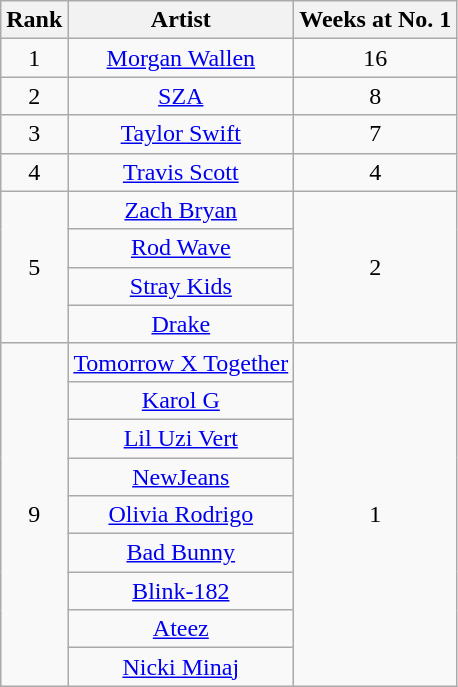<table class="wikitable plainrowheaders" style="text-align:center;">
<tr>
<th scope="col">Rank</th>
<th scope="col">Artist</th>
<th scope="col">Weeks at No. 1</th>
</tr>
<tr>
<td>1</td>
<td><a href='#'>Morgan Wallen</a></td>
<td>16</td>
</tr>
<tr>
<td>2</td>
<td><a href='#'>SZA</a></td>
<td>8</td>
</tr>
<tr>
<td>3</td>
<td><a href='#'>Taylor Swift</a></td>
<td>7</td>
</tr>
<tr>
<td>4</td>
<td><a href='#'>Travis Scott</a></td>
<td>4</td>
</tr>
<tr>
<td rowspan="4">5</td>
<td><a href='#'>Zach Bryan</a></td>
<td rowspan="4">2</td>
</tr>
<tr>
<td><a href='#'>Rod Wave</a></td>
</tr>
<tr>
<td><a href='#'>Stray Kids</a></td>
</tr>
<tr>
<td><a href='#'>Drake</a></td>
</tr>
<tr>
<td rowspan="9">9</td>
<td><a href='#'>Tomorrow X Together</a></td>
<td rowspan="9">1</td>
</tr>
<tr>
<td><a href='#'>Karol G</a></td>
</tr>
<tr>
<td><a href='#'>Lil Uzi Vert</a></td>
</tr>
<tr>
<td><a href='#'>NewJeans</a></td>
</tr>
<tr>
<td><a href='#'>Olivia Rodrigo</a></td>
</tr>
<tr>
<td><a href='#'>Bad Bunny</a></td>
</tr>
<tr>
<td><a href='#'>Blink-182</a></td>
</tr>
<tr>
<td><a href='#'>Ateez</a></td>
</tr>
<tr>
<td><a href='#'>Nicki Minaj</a></td>
</tr>
</table>
